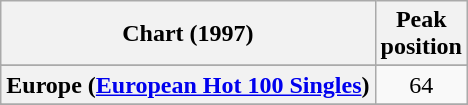<table class="wikitable sortable plainrowheaders">
<tr>
<th>Chart (1997)</th>
<th>Peak<br>position</th>
</tr>
<tr>
</tr>
<tr>
<th scope="row">Europe (<a href='#'>European Hot 100 Singles</a>)</th>
<td align="center">64</td>
</tr>
<tr>
</tr>
<tr>
</tr>
<tr>
</tr>
<tr>
</tr>
<tr>
</tr>
<tr>
</tr>
<tr>
</tr>
<tr>
</tr>
<tr>
</tr>
</table>
